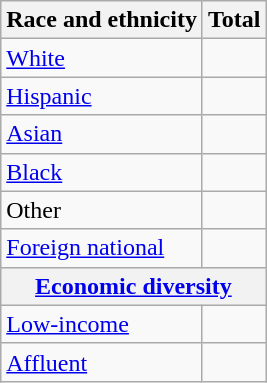<table class="wikitable floatright sortable collapsible"; text-align:right; font-size:80%;">
<tr>
<th>Race and ethnicity</th>
<th colspan="2" data-sort-type=number>Total</th>
</tr>
<tr>
<td><a href='#'>White</a></td>
<td align=right></td>
</tr>
<tr>
<td><a href='#'>Hispanic</a></td>
<td align=right></td>
</tr>
<tr>
<td><a href='#'>Asian</a></td>
<td align=right></td>
</tr>
<tr>
<td><a href='#'>Black</a></td>
<td align=right></td>
</tr>
<tr>
<td>Other</td>
<td align=right></td>
</tr>
<tr>
<td><a href='#'>Foreign national</a></td>
<td align=right></td>
</tr>
<tr>
<th colspan="4" data-sort-type=number><a href='#'>Economic diversity</a></th>
</tr>
<tr>
<td><a href='#'>Low-income</a></td>
<td align=right></td>
</tr>
<tr>
<td><a href='#'>Affluent</a></td>
<td align=right></td>
</tr>
</table>
